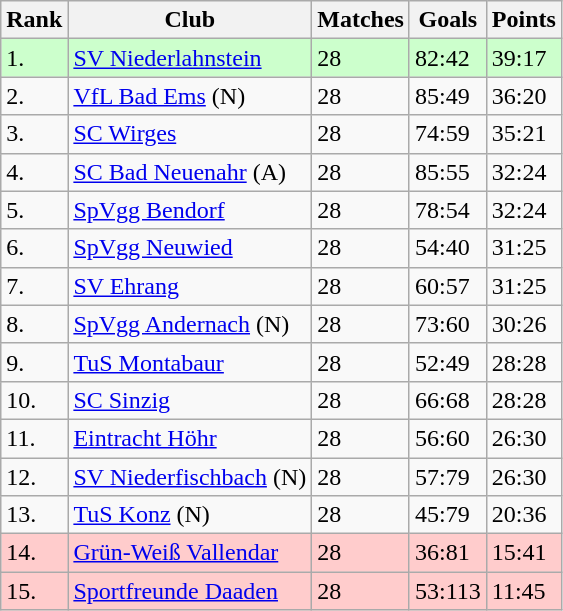<table class="wikitable">
<tr>
<th>Rank</th>
<th>Club</th>
<th>Matches</th>
<th>Goals</th>
<th>Points</th>
</tr>
<tr bgcolor="ccffcc">
<td>1.</td>
<td><a href='#'>SV Niederlahnstein</a></td>
<td>28</td>
<td>82:42</td>
<td>39:17</td>
</tr>
<tr>
<td>2.</td>
<td><a href='#'>VfL Bad Ems</a> (N)</td>
<td>28</td>
<td>85:49</td>
<td>36:20</td>
</tr>
<tr>
<td>3.</td>
<td><a href='#'>SC Wirges</a></td>
<td>28</td>
<td>74:59</td>
<td>35:21</td>
</tr>
<tr>
<td>4.</td>
<td><a href='#'>SC Bad Neuenahr</a> (A)</td>
<td>28</td>
<td>85:55</td>
<td>32:24</td>
</tr>
<tr>
<td>5.</td>
<td><a href='#'>SpVgg Bendorf</a></td>
<td>28</td>
<td>78:54</td>
<td>32:24</td>
</tr>
<tr>
<td>6.</td>
<td><a href='#'>SpVgg Neuwied</a></td>
<td>28</td>
<td>54:40</td>
<td>31:25</td>
</tr>
<tr>
<td>7.</td>
<td><a href='#'>SV Ehrang</a></td>
<td>28</td>
<td>60:57</td>
<td>31:25</td>
</tr>
<tr>
<td>8.</td>
<td><a href='#'>SpVgg Andernach</a> (N)</td>
<td>28</td>
<td>73:60</td>
<td>30:26</td>
</tr>
<tr>
<td>9.</td>
<td><a href='#'>TuS Montabaur</a></td>
<td>28</td>
<td>52:49</td>
<td>28:28</td>
</tr>
<tr>
<td>10.</td>
<td><a href='#'>SC Sinzig</a></td>
<td>28</td>
<td>66:68</td>
<td>28:28</td>
</tr>
<tr>
<td>11.</td>
<td><a href='#'>Eintracht Höhr</a></td>
<td>28</td>
<td>56:60</td>
<td>26:30</td>
</tr>
<tr>
<td>12.</td>
<td><a href='#'>SV Niederfischbach</a> (N)</td>
<td>28</td>
<td>57:79</td>
<td>26:30</td>
</tr>
<tr>
<td>13.</td>
<td><a href='#'>TuS Konz</a> (N)</td>
<td>28</td>
<td>45:79</td>
<td>20:36</td>
</tr>
<tr bgcolor="#ffcccc">
<td>14.</td>
<td><a href='#'>Grün-Weiß Vallendar</a></td>
<td>28</td>
<td>36:81</td>
<td>15:41</td>
</tr>
<tr bgcolor="#ffcccc">
<td>15.</td>
<td><a href='#'>Sportfreunde Daaden</a></td>
<td>28</td>
<td>53:113</td>
<td>11:45</td>
</tr>
</table>
